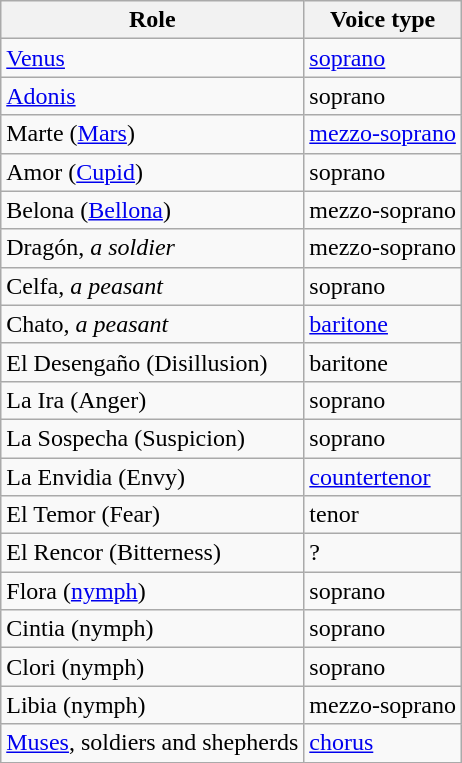<table class="wikitable">
<tr>
<th>Role</th>
<th>Voice type</th>
</tr>
<tr>
<td><a href='#'>Venus</a></td>
<td><a href='#'>soprano</a></td>
</tr>
<tr>
<td><a href='#'>Adonis</a></td>
<td>soprano</td>
</tr>
<tr>
<td>Marte (<a href='#'>Mars</a>)</td>
<td><a href='#'>mezzo-soprano</a></td>
</tr>
<tr>
<td>Amor (<a href='#'>Cupid</a>)</td>
<td>soprano</td>
</tr>
<tr>
<td>Belona (<a href='#'>Bellona</a>)</td>
<td>mezzo-soprano</td>
</tr>
<tr>
<td>Dragón, <em>a soldier</em></td>
<td>mezzo-soprano</td>
</tr>
<tr>
<td>Celfa, <em>a peasant</em></td>
<td>soprano</td>
</tr>
<tr>
<td>Chato, <em>a peasant</em></td>
<td><a href='#'>baritone</a></td>
</tr>
<tr>
<td>El Desengaño (Disillusion)</td>
<td>baritone</td>
</tr>
<tr>
<td>La Ira (Anger)</td>
<td>soprano</td>
</tr>
<tr>
<td>La Sospecha (Suspicion)</td>
<td>soprano</td>
</tr>
<tr>
<td>La Envidia (Envy)</td>
<td><a href='#'>countertenor</a></td>
</tr>
<tr>
<td>El Temor (Fear)</td>
<td>tenor</td>
</tr>
<tr>
<td>El Rencor (Bitterness)</td>
<td>?</td>
</tr>
<tr>
<td>Flora (<a href='#'>nymph</a>)</td>
<td>soprano</td>
</tr>
<tr>
<td>Cintia (nymph)</td>
<td>soprano</td>
</tr>
<tr>
<td>Clori (nymph)</td>
<td>soprano</td>
</tr>
<tr>
<td>Libia (nymph)</td>
<td>mezzo-soprano</td>
</tr>
<tr>
<td><a href='#'>Muses</a>, soldiers and shepherds</td>
<td><a href='#'>chorus</a></td>
</tr>
<tr>
</tr>
</table>
